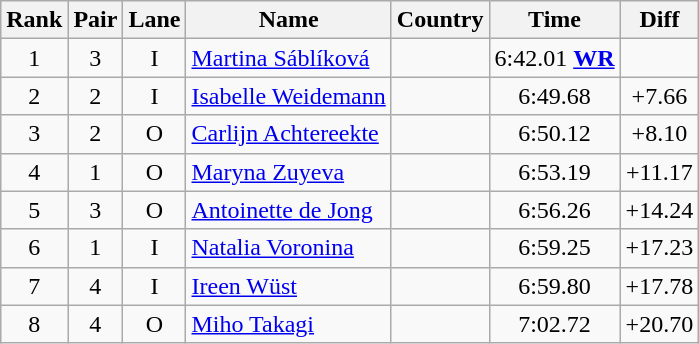<table class="wikitable sortable" style="text-align:center">
<tr>
<th>Rank</th>
<th>Pair</th>
<th>Lane</th>
<th>Name</th>
<th>Country</th>
<th>Time</th>
<th>Diff</th>
</tr>
<tr>
<td>1</td>
<td>3</td>
<td>I</td>
<td align=left><a href='#'>Martina Sáblíková</a></td>
<td align=left></td>
<td>6:42.01 <strong><a href='#'>WR</a></strong></td>
<td></td>
</tr>
<tr>
<td>2</td>
<td>2</td>
<td>I</td>
<td align=left><a href='#'>Isabelle Weidemann</a></td>
<td align=left></td>
<td>6:49.68</td>
<td>+7.66</td>
</tr>
<tr>
<td>3</td>
<td>2</td>
<td>O</td>
<td align=left><a href='#'>Carlijn Achtereekte</a></td>
<td align=left></td>
<td>6:50.12</td>
<td>+8.10</td>
</tr>
<tr>
<td>4</td>
<td>1</td>
<td>O</td>
<td align=left><a href='#'>Maryna Zuyeva</a></td>
<td align=left></td>
<td>6:53.19</td>
<td>+11.17</td>
</tr>
<tr>
<td>5</td>
<td>3</td>
<td>O</td>
<td align=left><a href='#'>Antoinette de Jong</a></td>
<td align=left></td>
<td>6:56.26</td>
<td>+14.24</td>
</tr>
<tr>
<td>6</td>
<td>1</td>
<td>I</td>
<td align=left><a href='#'>Natalia Voronina</a></td>
<td align=left></td>
<td>6:59.25</td>
<td>+17.23</td>
</tr>
<tr>
<td>7</td>
<td>4</td>
<td>I</td>
<td align=left><a href='#'>Ireen Wüst</a></td>
<td align=left></td>
<td>6:59.80</td>
<td>+17.78</td>
</tr>
<tr>
<td>8</td>
<td>4</td>
<td>O</td>
<td align=left><a href='#'>Miho Takagi</a></td>
<td align=left></td>
<td>7:02.72</td>
<td>+20.70</td>
</tr>
</table>
